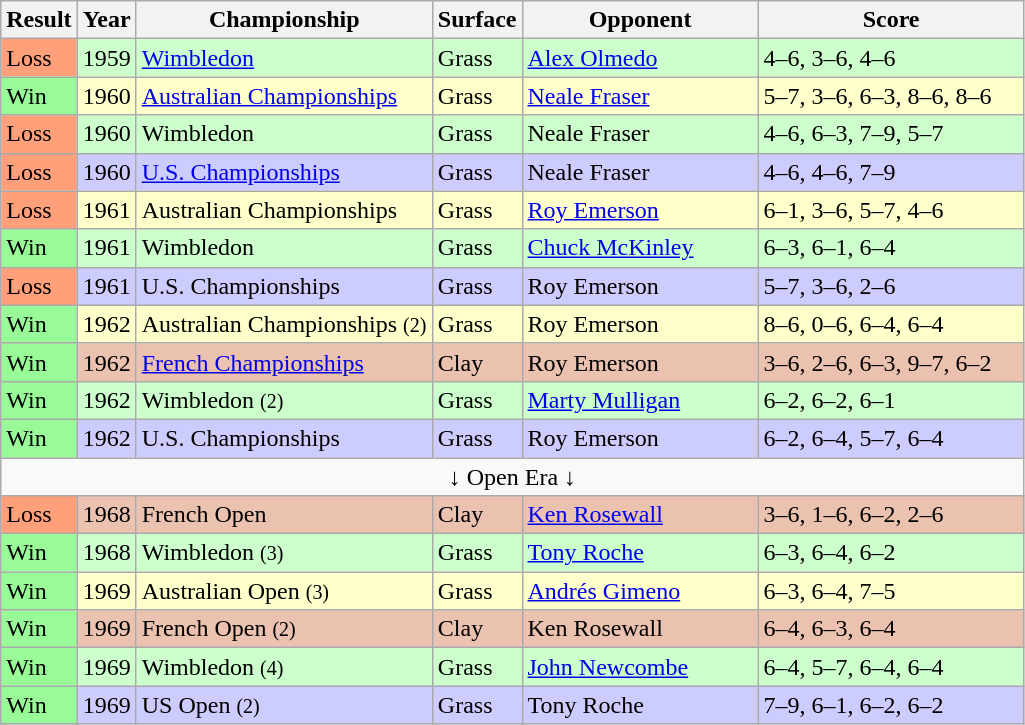<table class='sortable wikitable'>
<tr>
<th>Result</th>
<th>Year</th>
<th style="width:190px">Championship</th>
<th style="width:50px">Surface</th>
<th style="width:150px">Opponent</th>
<th style="width:170px" class="unsortable">Score</th>
</tr>
<tr style="background:#cfc;">
<td style="background:#ffa07a;">Loss</td>
<td>1959</td>
<td><a href='#'>Wimbledon</a></td>
<td>Grass</td>
<td> <a href='#'>Alex Olmedo</a></td>
<td>4–6, 3–6, 4–6</td>
</tr>
<tr style="background:#ffc;">
<td style="background:#98fb98;">Win</td>
<td>1960</td>
<td><a href='#'>Australian Championships</a></td>
<td>Grass</td>
<td> <a href='#'>Neale Fraser</a></td>
<td>5–7, 3–6, 6–3, 8–6, 8–6</td>
</tr>
<tr style="background:#cfc;">
<td style="background:#ffa07a;">Loss</td>
<td>1960</td>
<td>Wimbledon</td>
<td>Grass</td>
<td> Neale Fraser</td>
<td>4–6, 6–3, 7–9, 5–7</td>
</tr>
<tr style="background:#ccf;">
<td style="background:#ffa07a;">Loss</td>
<td>1960</td>
<td><a href='#'>U.S. Championships</a></td>
<td>Grass</td>
<td> Neale Fraser</td>
<td>4–6, 4–6, 7–9</td>
</tr>
<tr style="background:#ffc;">
<td style="background:#ffa07a;">Loss</td>
<td>1961</td>
<td>Australian Championships</td>
<td>Grass</td>
<td> <a href='#'>Roy Emerson</a></td>
<td>6–1, 3–6, 5–7, 4–6</td>
</tr>
<tr style="background:#cfc;">
<td style="background:#98fb98;">Win</td>
<td>1961</td>
<td>Wimbledon</td>
<td>Grass</td>
<td> <a href='#'>Chuck McKinley</a></td>
<td>6–3, 6–1, 6–4</td>
</tr>
<tr style="background:#ccf;">
<td style="background:#ffa07a;">Loss</td>
<td>1961</td>
<td>U.S. Championships</td>
<td>Grass</td>
<td> Roy Emerson</td>
<td>5–7, 3–6, 2–6</td>
</tr>
<tr style="background:#ffc;">
<td style="background:#98fb98;">Win</td>
<td>1962</td>
<td>Australian Championships <small>(2)</small></td>
<td>Grass</td>
<td> Roy Emerson</td>
<td>8–6, 0–6, 6–4, 6–4</td>
</tr>
<tr style="background:#ebc2af;">
<td style="background:#98fb98;">Win</td>
<td>1962</td>
<td><a href='#'>French Championships</a></td>
<td>Clay</td>
<td> Roy Emerson</td>
<td>3–6, 2–6, 6–3, 9–7, 6–2</td>
</tr>
<tr style="background:#cfc;">
<td style="background:#98fb98;">Win</td>
<td>1962</td>
<td>Wimbledon <small>(2)</small></td>
<td>Grass</td>
<td> <a href='#'>Marty Mulligan</a></td>
<td>6–2, 6–2, 6–1</td>
</tr>
<tr style="background:#ccf;">
<td style="background:#98fb98;">Win</td>
<td>1962</td>
<td>U.S. Championships</td>
<td>Grass</td>
<td> Roy Emerson</td>
<td>6–2, 6–4, 5–7, 6–4</td>
</tr>
<tr>
<td align=center colspan=6>↓ Open Era ↓</td>
</tr>
<tr style="background:#ebc2af;">
<td style="background:#ffa07a;">Loss</td>
<td>1968</td>
<td>French Open</td>
<td>Clay</td>
<td> <a href='#'>Ken Rosewall</a></td>
<td>3–6, 1–6, 6–2, 2–6</td>
</tr>
<tr style="background:#cfc;">
<td style="background:#98fb98;">Win</td>
<td>1968</td>
<td>Wimbledon <small>(3)</small></td>
<td>Grass</td>
<td> <a href='#'>Tony Roche</a></td>
<td>6–3, 6–4, 6–2</td>
</tr>
<tr style="background:#ffc;">
<td style="background:#98fb98;">Win</td>
<td>1969</td>
<td>Australian Open <small>(3)</small></td>
<td>Grass</td>
<td> <a href='#'>Andrés Gimeno</a></td>
<td>6–3, 6–4, 7–5</td>
</tr>
<tr style="background:#ebc2af;">
<td style="background:#98fb98;">Win</td>
<td>1969</td>
<td>French Open <small>(2)</small></td>
<td>Clay</td>
<td> Ken Rosewall</td>
<td>6–4, 6–3, 6–4</td>
</tr>
<tr style="background:#cfc;">
<td style="background:#98fb98;">Win</td>
<td>1969</td>
<td>Wimbledon <small>(4)</small></td>
<td>Grass</td>
<td> <a href='#'>John Newcombe</a></td>
<td>6–4, 5–7, 6–4, 6–4</td>
</tr>
<tr style="background:#ccf;">
<td style="background:#98fb98;">Win</td>
<td>1969</td>
<td>US Open <small>(2)</small></td>
<td>Grass</td>
<td> Tony Roche</td>
<td>7–9, 6–1, 6–2, 6–2</td>
</tr>
</table>
